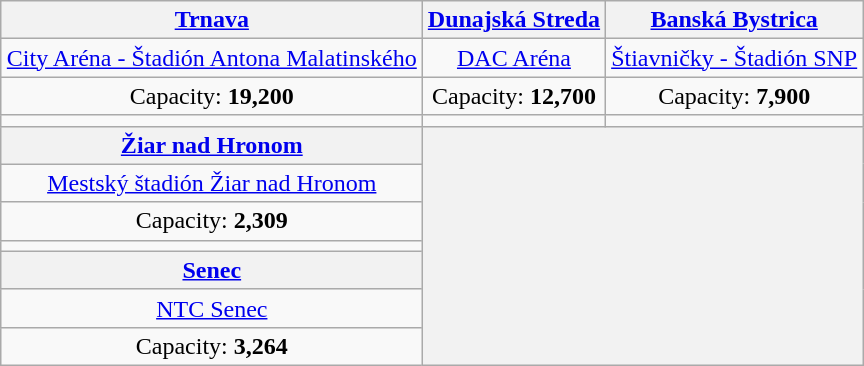<table class="wikitable" style="margin:1em auto; text-align:center;">
<tr>
<th><a href='#'>Trnava</a></th>
<th><a href='#'>Dunajská Streda</a></th>
<th><a href='#'>Banská Bystrica</a></th>
</tr>
<tr>
<td><a href='#'>City Aréna - Štadión Antona Malatinského</a></td>
<td><a href='#'>DAC Aréna</a></td>
<td><a href='#'>Štiavničky - Štadión SNP</a></td>
</tr>
<tr>
<td>Capacity: <strong>19,200</strong></td>
<td>Capacity: <strong>12,700</strong></td>
<td>Capacity: <strong>7,900</strong></td>
</tr>
<tr>
<td></td>
<td></td>
<td></td>
</tr>
<tr>
<th><a href='#'>Žiar nad Hronom</a></th>
<th rowspan=7 colspan=2 text-align="center"></th>
</tr>
<tr>
<td><a href='#'>Mestský štadión Žiar nad Hronom</a><br></td>
</tr>
<tr>
<td>Capacity: <strong>2,309</strong></td>
</tr>
<tr>
<td></td>
</tr>
<tr>
<th><a href='#'>Senec</a></th>
</tr>
<tr>
<td><a href='#'>NTC Senec</a></td>
</tr>
<tr>
<td>Capacity: <strong>3,264</strong></td>
</tr>
</table>
